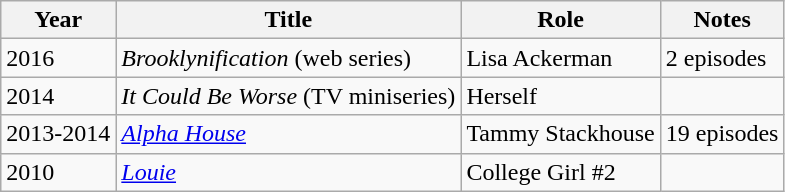<table class="wikitable sortable">
<tr>
<th>Year</th>
<th>Title</th>
<th>Role</th>
<th class="unsortable">Notes</th>
</tr>
<tr>
<td>2016</td>
<td><em>Brooklynification</em> (web series)</td>
<td>Lisa Ackerman</td>
<td>2 episodes</td>
</tr>
<tr>
<td>2014</td>
<td><em>It Could Be Worse</em> (TV miniseries)</td>
<td>Herself</td>
<td></td>
</tr>
<tr>
<td>2013-2014</td>
<td><em><a href='#'>Alpha House</a></em></td>
<td>Tammy Stackhouse</td>
<td>19 episodes</td>
</tr>
<tr>
<td>2010</td>
<td><em><a href='#'>Louie</a></em></td>
<td>College Girl #2</td>
<td></td>
</tr>
</table>
